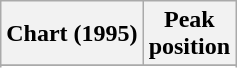<table class="wikitable sortable plainrowheaders" style="text-align:center">
<tr>
<th scope="col">Chart (1995)</th>
<th scope="col">Peak<br> position</th>
</tr>
<tr>
</tr>
<tr>
</tr>
</table>
